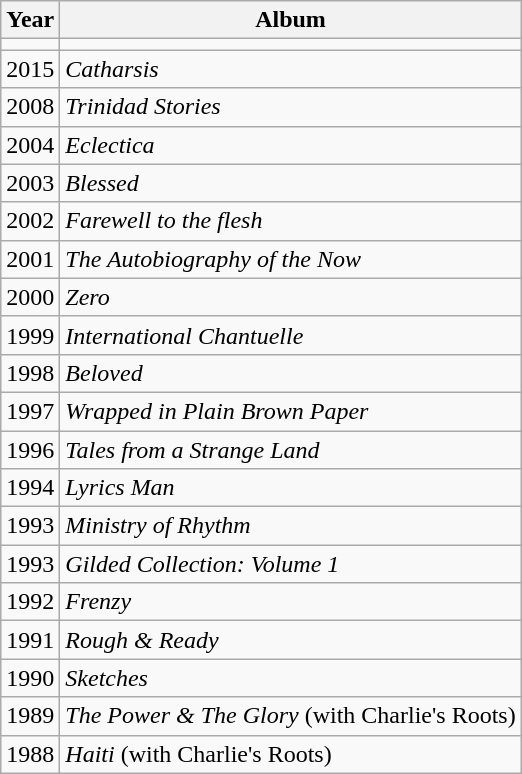<table class="wikitable">
<tr>
<th rowspan="2">Year</th>
<th rowspan="2">Album</th>
</tr>
<tr>
</tr>
<tr>
<td></td>
<td></td>
</tr>
<tr>
<td>2015</td>
<td><em>Catharsis</em></td>
</tr>
<tr>
<td>2008</td>
<td><em>Trinidad Stories</em></td>
</tr>
<tr>
<td>2004</td>
<td><em>Eclectica</em></td>
</tr>
<tr>
<td>2003</td>
<td><em>Blessed</em></td>
</tr>
<tr>
<td align="center">2002</td>
<td align="left"><em>Farewell to the flesh</em></td>
</tr>
<tr>
<td align="center">2001</td>
<td align="left"><em>The Autobiography of the Now</em></td>
</tr>
<tr>
<td align="center">2000</td>
<td align="left"><em>Zero</em></td>
</tr>
<tr>
<td align="center">1999</td>
<td align="left"><em>International Chantuelle</em></td>
</tr>
<tr>
<td align="center">1998</td>
<td align="left"><em>Beloved</em></td>
</tr>
<tr>
<td align="center">1997</td>
<td align="left"><em>Wrapped in Plain Brown Paper</em></td>
</tr>
<tr>
<td align="center">1996</td>
<td align="left"><em>Tales from a Strange Land</em></td>
</tr>
<tr>
<td align="center">1994</td>
<td align="left"><em>Lyrics Man</em></td>
</tr>
<tr>
<td align="center">1993</td>
<td align="left"><em>Ministry of Rhythm</em></td>
</tr>
<tr>
<td align="center">1993</td>
<td align="left"><em>Gilded Collection: Volume 1</em></td>
</tr>
<tr>
<td align="center">1992</td>
<td align="left"><em>Frenzy</em></td>
</tr>
<tr>
<td align="center">1991</td>
<td align="left"><em>Rough & Ready</em></td>
</tr>
<tr>
<td align="center">1990</td>
<td align="left"><em>Sketches</em></td>
</tr>
<tr>
<td align="center">1989</td>
<td align="left"><em>The Power & The Glory</em> (with Charlie's Roots)</td>
</tr>
<tr>
<td align="center">1988</td>
<td align="left"><em>Haiti</em> (with Charlie's Roots)</td>
</tr>
</table>
